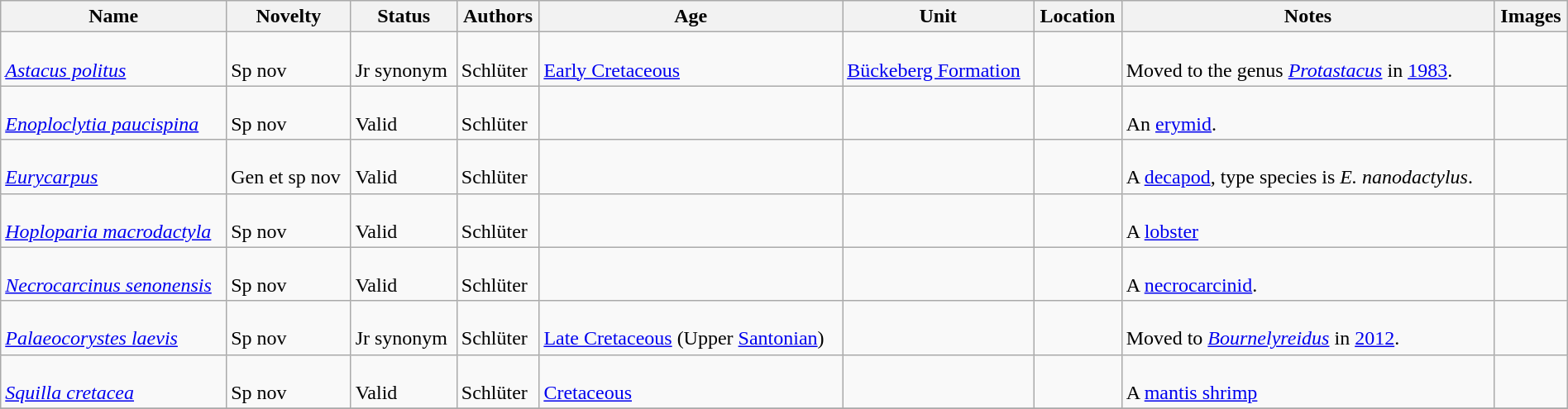<table class="wikitable sortable" align="center" width="100%">
<tr>
<th>Name</th>
<th>Novelty</th>
<th>Status</th>
<th>Authors</th>
<th>Age</th>
<th>Unit</th>
<th>Location</th>
<th>Notes</th>
<th>Images</th>
</tr>
<tr>
<td><br><em><a href='#'>Astacus politus</a></em></td>
<td><br>Sp nov</td>
<td><br>Jr synonym</td>
<td><br>Schlüter</td>
<td><br><a href='#'>Early Cretaceous</a></td>
<td><br><a href='#'>Bückeberg Formation</a></td>
<td><br></td>
<td><br>Moved to the genus <em><a href='#'>Protastacus</a></em> in <a href='#'>1983</a>.</td>
<td></td>
</tr>
<tr>
<td><br><em><a href='#'>Enoploclytia paucispina</a></em></td>
<td><br>Sp nov</td>
<td><br>Valid</td>
<td><br>Schlüter</td>
<td></td>
<td></td>
<td><br></td>
<td><br>An <a href='#'>erymid</a>.</td>
<td></td>
</tr>
<tr>
<td><br><em><a href='#'>Eurycarpus</a></em></td>
<td><br>Gen et sp nov</td>
<td><br>Valid</td>
<td><br>Schlüter</td>
<td></td>
<td></td>
<td><br></td>
<td><br>A <a href='#'>decapod</a>, type species is <em>E. nanodactylus</em>.</td>
<td></td>
</tr>
<tr>
<td><br><em><a href='#'>Hoploparia macrodactyla</a></em></td>
<td><br>Sp nov</td>
<td><br>Valid</td>
<td><br>Schlüter</td>
<td></td>
<td></td>
<td><br></td>
<td><br>A <a href='#'>lobster</a></td>
<td></td>
</tr>
<tr>
<td><br><em><a href='#'>Necrocarcinus senonensis</a></em></td>
<td><br>Sp nov</td>
<td><br>Valid</td>
<td><br>Schlüter</td>
<td></td>
<td></td>
<td><br></td>
<td><br>A <a href='#'>necrocarcinid</a>.</td>
<td></td>
</tr>
<tr>
<td><br><em><a href='#'>Palaeocorystes laevis</a></em></td>
<td><br>Sp nov</td>
<td><br>Jr synonym</td>
<td><br>Schlüter</td>
<td><br><a href='#'>Late Cretaceous</a> (Upper <a href='#'>Santonian</a>)</td>
<td></td>
<td><br></td>
<td><br>Moved to <em><a href='#'>Bournelyreidus</a></em> in <a href='#'>2012</a>.</td>
<td></td>
</tr>
<tr>
<td><br><em><a href='#'>Squilla cretacea</a></em></td>
<td><br>Sp nov</td>
<td><br>Valid</td>
<td><br>Schlüter</td>
<td><br><a href='#'>Cretaceous</a></td>
<td></td>
<td><br></td>
<td><br>A <a href='#'>mantis shrimp</a></td>
<td></td>
</tr>
<tr>
</tr>
</table>
